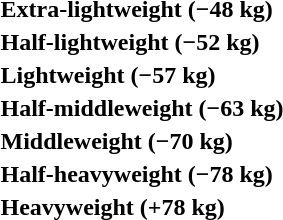<table>
<tr>
<th rowspan=2 style="text-align:left;">Extra-lightweight (−48 kg)</th>
<td rowspan=2></td>
<td rowspan=2></td>
<td></td>
</tr>
<tr>
<td></td>
</tr>
<tr>
<th rowspan=2 style="text-align:left;">Half-lightweight (−52 kg)</th>
<td rowspan=2></td>
<td rowspan=2></td>
<td></td>
</tr>
<tr>
<td></td>
</tr>
<tr>
<th rowspan=2 style="text-align:left;">Lightweight (−57 kg)</th>
<td rowspan=2></td>
<td rowspan=2></td>
<td></td>
</tr>
<tr>
<td></td>
</tr>
<tr>
<th rowspan=2 style="text-align:left;">Half-middleweight (−63 kg)</th>
<td rowspan=2></td>
<td rowspan=2></td>
<td></td>
</tr>
<tr>
<td></td>
</tr>
<tr>
<th rowspan=2 style="text-align:left;">Middleweight (−70 kg)</th>
<td rowspan=2></td>
<td rowspan=2></td>
<td></td>
</tr>
<tr>
<td></td>
</tr>
<tr>
<th rowspan=2 style="text-align:left;">Half-heavyweight (−78 kg)</th>
<td rowspan=2></td>
<td rowspan=2></td>
<td></td>
</tr>
<tr>
<td></td>
</tr>
<tr>
<th rowspan=2 style="text-align:left;">Heavyweight (+78 kg)</th>
<td rowspan=2></td>
<td rowspan=2></td>
<td></td>
</tr>
<tr>
<td></td>
</tr>
</table>
